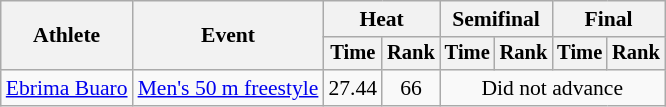<table class=wikitable style="font-size:90%">
<tr>
<th rowspan="2">Athlete</th>
<th rowspan="2">Event</th>
<th colspan="2">Heat</th>
<th colspan="2">Semifinal</th>
<th colspan="2">Final</th>
</tr>
<tr style="font-size:95%">
<th>Time</th>
<th>Rank</th>
<th>Time</th>
<th>Rank</th>
<th>Time</th>
<th>Rank</th>
</tr>
<tr align=center>
<td align=left><a href='#'>Ebrima Buaro</a></td>
<td align=left><a href='#'>Men's 50 m freestyle</a></td>
<td>27.44</td>
<td>66</td>
<td colspan="4">Did not advance</td>
</tr>
</table>
